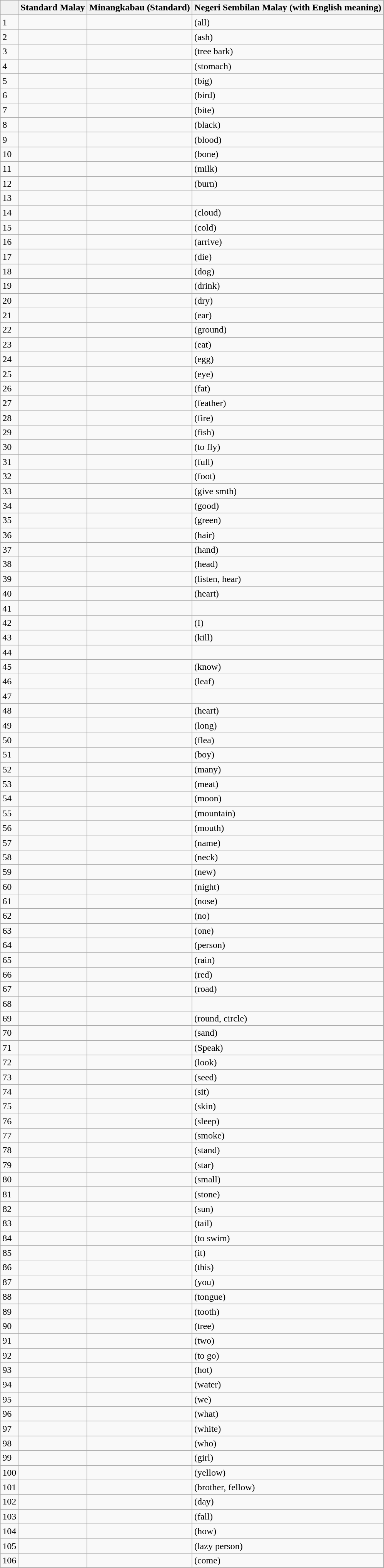<table class="wikitable mw-collapsible mw-collapsed">
<tr>
<th></th>
<th>Standard Malay</th>
<th>Minangkabau (Standard)</th>
<th>Negeri Sembilan Malay (with English meaning)</th>
</tr>
<tr>
<td>1</td>
<td></td>
<td></td>
<td> (all)</td>
</tr>
<tr>
<td>2</td>
<td></td>
<td></td>
<td> (ash)</td>
</tr>
<tr>
<td>3</td>
<td></td>
<td></td>
<td> (tree bark)</td>
</tr>
<tr>
<td>4</td>
<td></td>
<td></td>
<td> (stomach)</td>
</tr>
<tr>
<td>5</td>
<td></td>
<td></td>
<td> (big)</td>
</tr>
<tr>
<td>6</td>
<td></td>
<td></td>
<td> (bird)</td>
</tr>
<tr>
<td>7</td>
<td></td>
<td></td>
<td> (bite)</td>
</tr>
<tr>
<td>8</td>
<td></td>
<td></td>
<td> (black)</td>
</tr>
<tr>
<td>9</td>
<td></td>
<td></td>
<td> (blood)</td>
</tr>
<tr>
<td>10</td>
<td></td>
<td></td>
<td> (bone)</td>
</tr>
<tr>
<td>11</td>
<td></td>
<td></td>
<td> (milk)</td>
</tr>
<tr>
<td>12</td>
<td></td>
<td></td>
<td> (burn)</td>
</tr>
<tr>
<td>13</td>
<td></td>
<td></td>
<td></td>
</tr>
<tr>
<td>14</td>
<td></td>
<td></td>
<td> (cloud)</td>
</tr>
<tr>
<td>15</td>
<td></td>
<td></td>
<td> (cold)</td>
</tr>
<tr>
<td>16</td>
<td></td>
<td></td>
<td> (arrive)</td>
</tr>
<tr>
<td>17</td>
<td></td>
<td></td>
<td> (die)</td>
</tr>
<tr>
<td>18</td>
<td></td>
<td></td>
<td> (dog)</td>
</tr>
<tr>
<td>19</td>
<td></td>
<td></td>
<td> (drink)</td>
</tr>
<tr>
<td>20</td>
<td></td>
<td></td>
<td> (dry)</td>
</tr>
<tr>
<td>21</td>
<td></td>
<td></td>
<td> (ear)</td>
</tr>
<tr>
<td>22</td>
<td></td>
<td></td>
<td> (ground)</td>
</tr>
<tr>
<td>23</td>
<td></td>
<td></td>
<td> (eat)</td>
</tr>
<tr>
<td>24</td>
<td></td>
<td></td>
<td> (egg)</td>
</tr>
<tr>
<td>25</td>
<td></td>
<td></td>
<td> (eye)</td>
</tr>
<tr>
<td>26</td>
<td></td>
<td></td>
<td> (fat)</td>
</tr>
<tr>
<td>27</td>
<td></td>
<td></td>
<td> (feather)</td>
</tr>
<tr>
<td>28</td>
<td></td>
<td></td>
<td> (fire)</td>
</tr>
<tr>
<td>29</td>
<td></td>
<td></td>
<td> (fish)</td>
</tr>
<tr>
<td>30</td>
<td></td>
<td></td>
<td> (to fly)</td>
</tr>
<tr>
<td>31</td>
<td></td>
<td></td>
<td> (full)</td>
</tr>
<tr>
<td>32</td>
<td></td>
<td></td>
<td> (foot)</td>
</tr>
<tr>
<td>33</td>
<td></td>
<td></td>
<td> (give smth)</td>
</tr>
<tr>
<td>34</td>
<td></td>
<td></td>
<td> (good)</td>
</tr>
<tr>
<td>35</td>
<td></td>
<td></td>
<td> (green)</td>
</tr>
<tr>
<td>36</td>
<td></td>
<td></td>
<td> (hair)</td>
</tr>
<tr>
<td>37</td>
<td></td>
<td></td>
<td> (hand)</td>
</tr>
<tr>
<td>38</td>
<td></td>
<td></td>
<td> (head)</td>
</tr>
<tr>
<td>39</td>
<td></td>
<td></td>
<td> (listen, hear)</td>
</tr>
<tr>
<td>40</td>
<td></td>
<td></td>
<td> (heart)</td>
</tr>
<tr>
<td>41</td>
<td></td>
<td></td>
<td></td>
</tr>
<tr>
<td>42</td>
<td></td>
<td></td>
<td> (I)</td>
</tr>
<tr>
<td>43</td>
<td></td>
<td></td>
<td> (kill)</td>
</tr>
<tr>
<td>44</td>
<td></td>
<td></td>
<td></td>
</tr>
<tr>
<td>45</td>
<td></td>
<td></td>
<td> (know)</td>
</tr>
<tr>
<td>46</td>
<td></td>
<td></td>
<td> (leaf)</td>
</tr>
<tr>
<td>47</td>
<td></td>
<td></td>
<td></td>
</tr>
<tr>
<td>48</td>
<td></td>
<td></td>
<td> (heart)</td>
</tr>
<tr>
<td>49</td>
<td></td>
<td></td>
<td> (long)</td>
</tr>
<tr>
<td>50</td>
<td></td>
<td></td>
<td> (flea)</td>
</tr>
<tr>
<td>51</td>
<td></td>
<td></td>
<td> (boy)</td>
</tr>
<tr>
<td>52</td>
<td></td>
<td></td>
<td> (many)</td>
</tr>
<tr>
<td>53</td>
<td></td>
<td></td>
<td> (meat)</td>
</tr>
<tr>
<td>54</td>
<td></td>
<td></td>
<td> (moon)</td>
</tr>
<tr>
<td>55</td>
<td></td>
<td></td>
<td> (mountain)</td>
</tr>
<tr>
<td>56</td>
<td></td>
<td></td>
<td> (mouth)</td>
</tr>
<tr>
<td>57</td>
<td></td>
<td></td>
<td> (name)</td>
</tr>
<tr>
<td>58</td>
<td></td>
<td></td>
<td> (neck)</td>
</tr>
<tr>
<td>59</td>
<td></td>
<td></td>
<td> (new)</td>
</tr>
<tr>
<td>60</td>
<td></td>
<td></td>
<td> (night)</td>
</tr>
<tr>
<td>61</td>
<td></td>
<td></td>
<td> (nose)</td>
</tr>
<tr>
<td>62</td>
<td></td>
<td></td>
<td> (no)</td>
</tr>
<tr>
<td>63</td>
<td></td>
<td></td>
<td> (one)</td>
</tr>
<tr>
<td>64</td>
<td></td>
<td></td>
<td> (person)</td>
</tr>
<tr>
<td>65</td>
<td></td>
<td></td>
<td> (rain)</td>
</tr>
<tr>
<td>66</td>
<td></td>
<td></td>
<td> (red)</td>
</tr>
<tr>
<td>67</td>
<td></td>
<td></td>
<td> (road)</td>
</tr>
<tr>
<td>68</td>
<td></td>
<td></td>
<td></td>
</tr>
<tr>
<td>69</td>
<td></td>
<td></td>
<td> (round, circle)</td>
</tr>
<tr>
<td>70</td>
<td></td>
<td></td>
<td> (sand)</td>
</tr>
<tr>
<td>71</td>
<td></td>
<td></td>
<td> (Speak)</td>
</tr>
<tr>
<td>72</td>
<td></td>
<td></td>
<td> (look)</td>
</tr>
<tr>
<td>73</td>
<td></td>
<td></td>
<td> (seed)</td>
</tr>
<tr>
<td>74</td>
<td></td>
<td></td>
<td> (sit)</td>
</tr>
<tr>
<td>75</td>
<td></td>
<td></td>
<td> (skin)</td>
</tr>
<tr>
<td>76</td>
<td></td>
<td></td>
<td> (sleep)</td>
</tr>
<tr>
<td>77</td>
<td></td>
<td></td>
<td> (smoke)</td>
</tr>
<tr>
<td>78</td>
<td></td>
<td></td>
<td> (stand)</td>
</tr>
<tr>
<td>79</td>
<td></td>
<td></td>
<td> (star)</td>
</tr>
<tr>
<td>80</td>
<td></td>
<td></td>
<td> (small)</td>
</tr>
<tr>
<td>81</td>
<td></td>
<td></td>
<td> (stone)</td>
</tr>
<tr>
<td>82</td>
<td></td>
<td></td>
<td> (sun)</td>
</tr>
<tr>
<td>83</td>
<td></td>
<td></td>
<td> (tail)</td>
</tr>
<tr>
<td>84</td>
<td></td>
<td></td>
<td> (to swim)</td>
</tr>
<tr>
<td>85</td>
<td></td>
<td></td>
<td> (it)</td>
</tr>
<tr>
<td>86</td>
<td></td>
<td></td>
<td> (this)</td>
</tr>
<tr>
<td>87</td>
<td></td>
<td></td>
<td> (you)</td>
</tr>
<tr>
<td>88</td>
<td></td>
<td></td>
<td> (tongue)</td>
</tr>
<tr>
<td>89</td>
<td></td>
<td></td>
<td> (tooth)</td>
</tr>
<tr>
<td>90</td>
<td></td>
<td></td>
<td> (tree)</td>
</tr>
<tr>
<td>91</td>
<td></td>
<td></td>
<td> (two)</td>
</tr>
<tr>
<td>92</td>
<td></td>
<td></td>
<td> (to go)</td>
</tr>
<tr>
<td>93</td>
<td></td>
<td></td>
<td> (hot)</td>
</tr>
<tr>
<td>94</td>
<td></td>
<td></td>
<td> (water)</td>
</tr>
<tr>
<td>95</td>
<td></td>
<td></td>
<td> (we)</td>
</tr>
<tr>
<td>96</td>
<td></td>
<td></td>
<td> (what)</td>
</tr>
<tr>
<td>97</td>
<td></td>
<td></td>
<td> (white)</td>
</tr>
<tr>
<td>98</td>
<td></td>
<td></td>
<td> (who)</td>
</tr>
<tr>
<td>99</td>
<td></td>
<td></td>
<td> (girl)</td>
</tr>
<tr>
<td>100</td>
<td></td>
<td></td>
<td> (yellow)</td>
</tr>
<tr>
<td>101</td>
<td></td>
<td></td>
<td> (brother, fellow)</td>
</tr>
<tr>
<td>102</td>
<td></td>
<td></td>
<td> (day)</td>
</tr>
<tr>
<td>103</td>
<td></td>
<td></td>
<td> (fall)</td>
</tr>
<tr>
<td>104</td>
<td></td>
<td></td>
<td> (how)</td>
</tr>
<tr>
<td>105</td>
<td></td>
<td></td>
<td> (lazy person)</td>
</tr>
<tr>
<td>106</td>
<td></td>
<td></td>
<td> (come)</td>
</tr>
<tr>
</tr>
</table>
